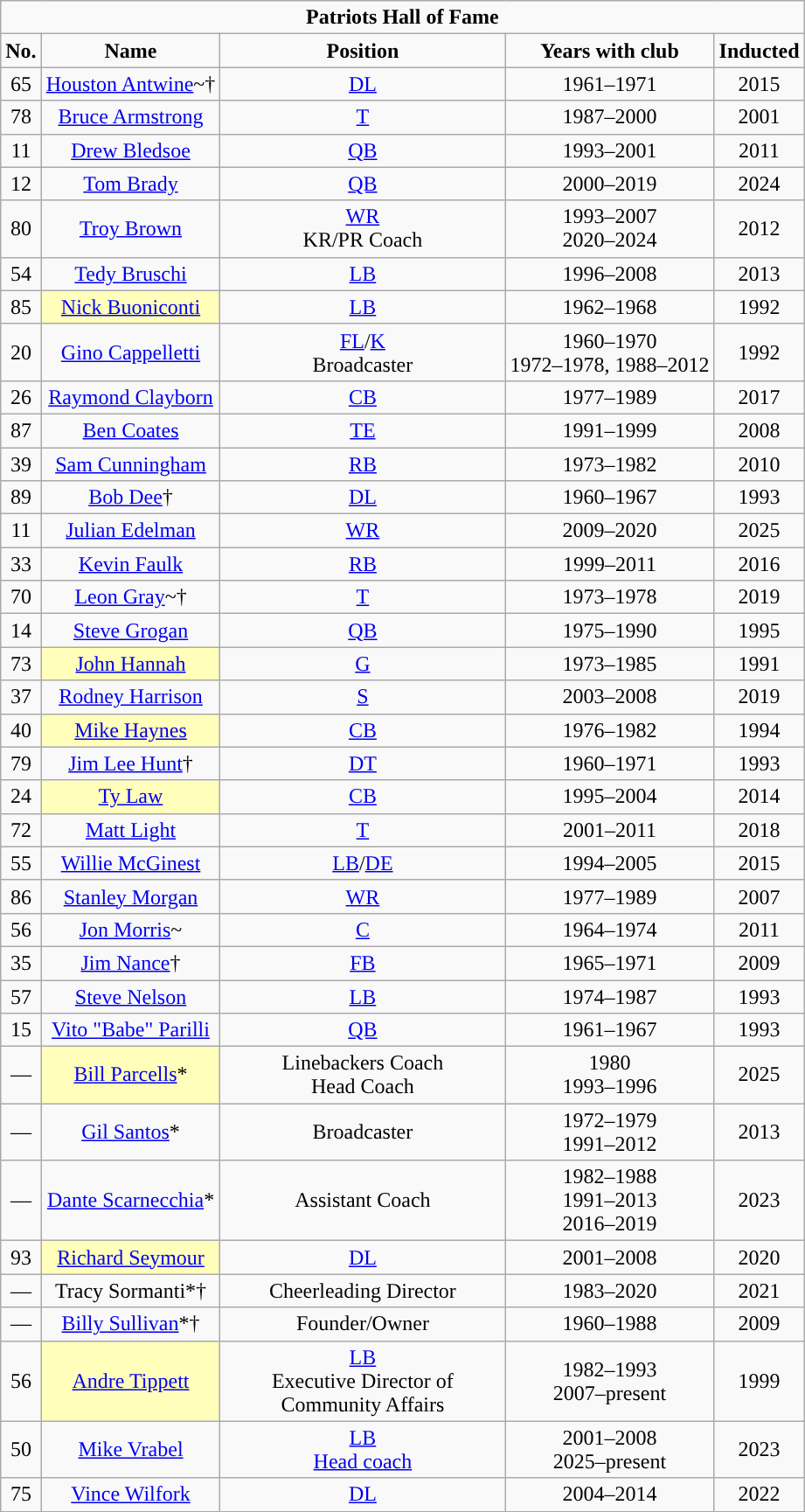<table class="wikitable" style="text-align:center">
<tr>
<td colspan="5"><strong>Patriots Hall of Fame</strong></td>
</tr>
<tr>
<td><strong>No.</strong></td>
<td><strong>Name</strong></td>
<td style="width:210px;"><strong>Position </strong></td>
<td><strong>Years with club</strong></td>
<td><strong>Inducted</strong></td>
</tr>
<tr>
<td>65</td>
<td><a href='#'>Houston Antwine</a>~†</td>
<td><a href='#'>DL</a></td>
<td>1961–1971</td>
<td>2015</td>
</tr>
<tr>
<td>78</td>
<td><a href='#'>Bruce Armstrong</a></td>
<td><a href='#'>T</a></td>
<td>1987–2000</td>
<td>2001</td>
</tr>
<tr>
<td>11</td>
<td><a href='#'>Drew Bledsoe</a></td>
<td><a href='#'>QB</a></td>
<td>1993–2001</td>
<td>2011</td>
</tr>
<tr>
<td>12</td>
<td><a href='#'>Tom Brady</a></td>
<td><a href='#'>QB</a></td>
<td>2000–2019</td>
<td>2024</td>
</tr>
<tr>
<td>80</td>
<td><a href='#'>Troy Brown</a></td>
<td><a href='#'>WR</a><br>KR/PR Coach</td>
<td>1993–2007<br>2020–2024</td>
<td>2012</td>
</tr>
<tr>
<td>54</td>
<td><a href='#'>Tedy Bruschi</a></td>
<td><a href='#'>LB</a></td>
<td>1996–2008</td>
<td>2013</td>
</tr>
<tr>
<td>85</td>
<td style="background:#ffb"><a href='#'>Nick Buoniconti</a></td>
<td><a href='#'>LB</a></td>
<td>1962–1968</td>
<td>1992</td>
</tr>
<tr>
<td>20</td>
<td><a href='#'>Gino Cappelletti</a></td>
<td><a href='#'>FL</a>/<a href='#'>K</a><br>Broadcaster</td>
<td>1960–1970<br>1972–1978, 1988–2012</td>
<td>1992</td>
</tr>
<tr>
<td>26</td>
<td><a href='#'>Raymond Clayborn</a></td>
<td><a href='#'>CB</a></td>
<td>1977–1989</td>
<td>2017</td>
</tr>
<tr>
<td>87</td>
<td><a href='#'>Ben Coates</a></td>
<td><a href='#'>TE</a></td>
<td>1991–1999</td>
<td>2008</td>
</tr>
<tr>
<td>39</td>
<td><a href='#'>Sam Cunningham</a></td>
<td><a href='#'>RB</a></td>
<td>1973–1982</td>
<td>2010</td>
</tr>
<tr>
<td>89</td>
<td><a href='#'>Bob Dee</a>†</td>
<td><a href='#'>DL</a></td>
<td>1960–1967</td>
<td>1993</td>
</tr>
<tr>
<td>11</td>
<td><a href='#'>Julian Edelman</a></td>
<td><a href='#'>WR</a></td>
<td>2009–2020</td>
<td>2025</td>
</tr>
<tr>
<td>33</td>
<td><a href='#'>Kevin Faulk</a></td>
<td><a href='#'>RB</a></td>
<td>1999–2011</td>
<td>2016</td>
</tr>
<tr>
<td>70</td>
<td><a href='#'>Leon Gray</a>~†</td>
<td><a href='#'>T</a></td>
<td>1973–1978</td>
<td>2019</td>
</tr>
<tr>
<td>14</td>
<td><a href='#'>Steve Grogan</a></td>
<td><a href='#'>QB</a></td>
<td>1975–1990</td>
<td>1995</td>
</tr>
<tr>
<td>73</td>
<td style="background:#ffb"><a href='#'>John Hannah</a></td>
<td><a href='#'>G</a></td>
<td>1973–1985</td>
<td>1991</td>
</tr>
<tr>
<td>37</td>
<td><a href='#'>Rodney Harrison</a></td>
<td><a href='#'>S</a></td>
<td>2003–2008</td>
<td>2019</td>
</tr>
<tr>
<td>40</td>
<td style="background:#ffb"><a href='#'>Mike Haynes</a></td>
<td><a href='#'>CB</a></td>
<td>1976–1982</td>
<td>1994</td>
</tr>
<tr>
<td>79</td>
<td><a href='#'>Jim Lee Hunt</a>†</td>
<td><a href='#'>DT</a></td>
<td>1960–1971</td>
<td>1993</td>
</tr>
<tr>
<td>24</td>
<td style="background:#ffb"><a href='#'>Ty Law</a></td>
<td><a href='#'>CB</a></td>
<td>1995–2004</td>
<td>2014</td>
</tr>
<tr>
<td>72</td>
<td><a href='#'>Matt Light</a></td>
<td><a href='#'>T</a></td>
<td>2001–2011</td>
<td>2018</td>
</tr>
<tr>
<td>55</td>
<td><a href='#'>Willie McGinest</a></td>
<td><a href='#'>LB</a>/<a href='#'>DE</a></td>
<td>1994–2005</td>
<td>2015</td>
</tr>
<tr>
<td>86</td>
<td><a href='#'>Stanley Morgan</a></td>
<td><a href='#'>WR</a></td>
<td>1977–1989</td>
<td>2007</td>
</tr>
<tr>
<td>56</td>
<td><a href='#'>Jon Morris</a>~</td>
<td><a href='#'>C</a></td>
<td>1964–1974</td>
<td>2011</td>
</tr>
<tr>
<td>35</td>
<td><a href='#'>Jim Nance</a>†</td>
<td><a href='#'>FB</a></td>
<td>1965–1971</td>
<td>2009</td>
</tr>
<tr>
<td>57</td>
<td><a href='#'>Steve Nelson</a></td>
<td><a href='#'>LB</a></td>
<td>1974–1987</td>
<td>1993</td>
</tr>
<tr>
<td>15</td>
<td><a href='#'>Vito "Babe" Parilli</a></td>
<td><a href='#'>QB</a></td>
<td>1961–1967</td>
<td>1993</td>
</tr>
<tr>
<td>—</td>
<td style="background:#ffb"><a href='#'>Bill Parcells</a>*</td>
<td>Linebackers Coach <br> Head Coach</td>
<td>1980 <br> 1993–1996</td>
<td>2025</td>
</tr>
<tr>
<td>—</td>
<td><a href='#'>Gil Santos</a>*</td>
<td>Broadcaster</td>
<td>1972–1979<br>1991–2012</td>
<td>2013</td>
</tr>
<tr>
<td>—</td>
<td><a href='#'>Dante Scarnecchia</a>*</td>
<td>Assistant Coach</td>
<td>1982–1988<br>1991–2013<br>2016–2019</td>
<td>2023</td>
</tr>
<tr>
<td>93</td>
<td style="background:#ffb"><a href='#'>Richard Seymour</a></td>
<td><a href='#'>DL</a></td>
<td>2001–2008</td>
<td>2020</td>
</tr>
<tr>
<td>—</td>
<td>Tracy Sormanti*†</td>
<td>Cheerleading Director</td>
<td>1983–2020</td>
<td>2021</td>
</tr>
<tr>
<td>—</td>
<td><a href='#'>Billy Sullivan</a>*†</td>
<td>Founder/Owner</td>
<td>1960–1988</td>
<td>2009</td>
</tr>
<tr>
<td>56</td>
<td style="background:#ffb"><a href='#'>Andre Tippett</a></td>
<td><a href='#'>LB</a><br> Executive Director of Community Affairs</td>
<td>1982–1993<br>2007–present</td>
<td>1999</td>
</tr>
<tr>
<td>50</td>
<td><a href='#'>Mike Vrabel</a></td>
<td><a href='#'>LB</a> <br> <a href='#'>Head coach</a></td>
<td>2001–2008<br>2025–present</td>
<td>2023</td>
</tr>
<tr>
<td>75</td>
<td><a href='#'>Vince Wilfork</a></td>
<td><a href='#'>DL</a></td>
<td>2004–2014</td>
<td>2022</td>
</tr>
</table>
